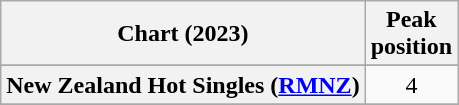<table class="wikitable sortable plainrowheaders" style="text-align:center">
<tr>
<th scope="col">Chart (2023)</th>
<th scope="col">Peak<br>position</th>
</tr>
<tr>
</tr>
<tr>
</tr>
<tr>
<th scope="row">New Zealand Hot Singles (<a href='#'>RMNZ</a>)</th>
<td>4</td>
</tr>
<tr>
</tr>
<tr>
</tr>
</table>
